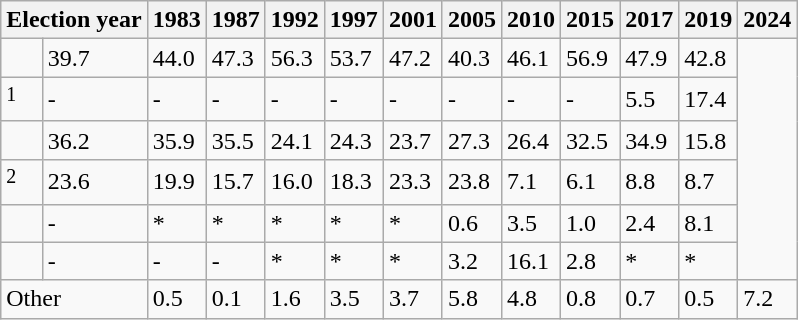<table class="wikitable">
<tr>
<th colspan=2>Election year</th>
<th>1983</th>
<th>1987</th>
<th>1992</th>
<th>1997</th>
<th>2001</th>
<th>2005</th>
<th>2010</th>
<th>2015</th>
<th>2017</th>
<th>2019</th>
<th>2024</th>
</tr>
<tr>
<td></td>
<td>39.7</td>
<td>44.0</td>
<td>47.3</td>
<td>56.3</td>
<td>53.7</td>
<td>47.2</td>
<td>40.3</td>
<td>46.1</td>
<td>56.9</td>
<td>47.9</td>
<td>42.8</td>
</tr>
<tr>
<td><sup>1</sup></td>
<td>-</td>
<td>-</td>
<td>-</td>
<td>-</td>
<td>-</td>
<td>-</td>
<td>-</td>
<td>-</td>
<td>-</td>
<td>5.5</td>
<td>17.4</td>
</tr>
<tr>
<td></td>
<td>36.2</td>
<td>35.9</td>
<td>35.5</td>
<td>24.1</td>
<td>24.3</td>
<td>23.7</td>
<td>27.3</td>
<td>26.4</td>
<td>32.5</td>
<td>34.9</td>
<td>15.8</td>
</tr>
<tr>
<td><sup>2</sup></td>
<td>23.6</td>
<td>19.9</td>
<td>15.7</td>
<td>16.0</td>
<td>18.3</td>
<td>23.3</td>
<td>23.8</td>
<td>7.1</td>
<td>6.1</td>
<td>8.8</td>
<td>8.7</td>
</tr>
<tr>
<td></td>
<td>-</td>
<td>*</td>
<td>*</td>
<td>*</td>
<td>*</td>
<td>*</td>
<td>0.6</td>
<td>3.5</td>
<td>1.0</td>
<td>2.4</td>
<td>8.1</td>
</tr>
<tr>
<td></td>
<td>-</td>
<td>-</td>
<td>-</td>
<td>*</td>
<td>*</td>
<td>*</td>
<td>3.2</td>
<td>16.1</td>
<td>2.8</td>
<td>*</td>
<td>*</td>
</tr>
<tr>
<td colspan=2>Other</td>
<td>0.5</td>
<td>0.1</td>
<td>1.6</td>
<td>3.5</td>
<td>3.7</td>
<td>5.8</td>
<td>4.8</td>
<td>0.8</td>
<td>0.7</td>
<td>0.5</td>
<td>7.2</td>
</tr>
</table>
